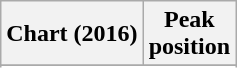<table class="wikitable sortable plainrowheaders" style="text-align:center;">
<tr>
<th>Chart (2016)</th>
<th>Peak<br>position</th>
</tr>
<tr>
</tr>
<tr>
</tr>
</table>
